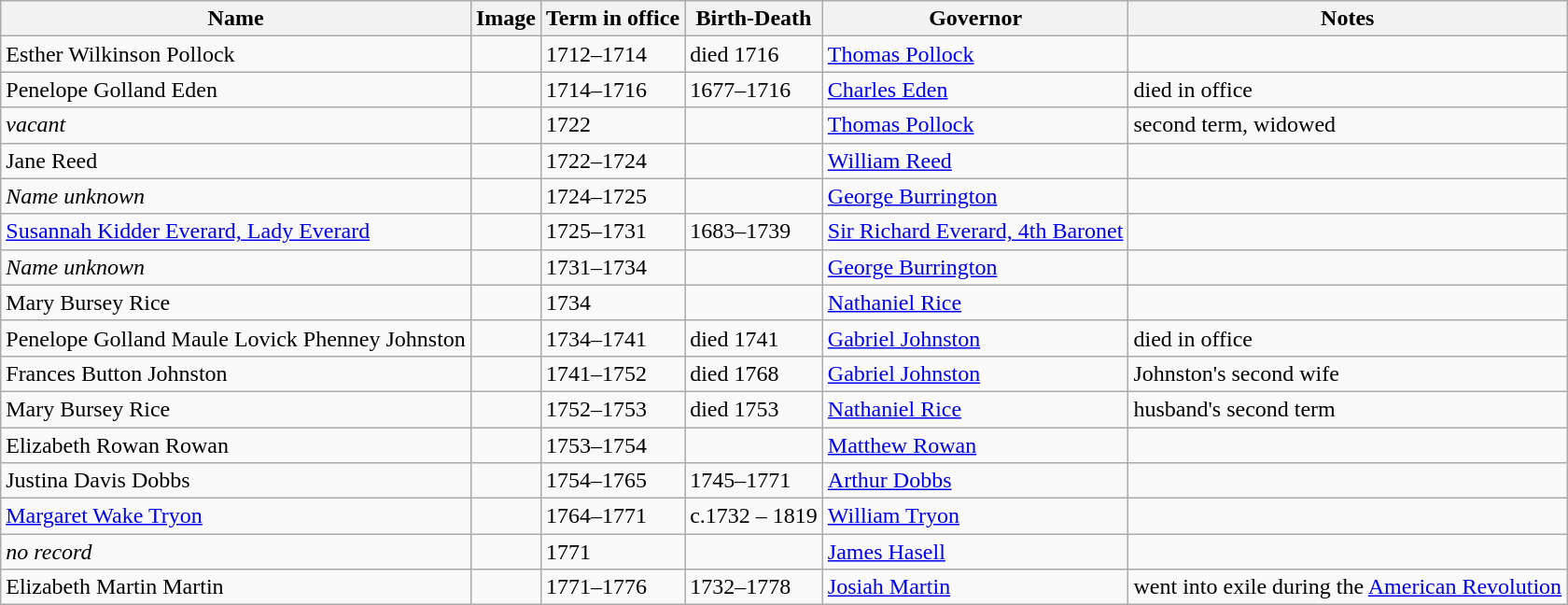<table class=wikitable>
<tr>
<th>Name</th>
<th>Image</th>
<th>Term in office</th>
<th>Birth-Death</th>
<th>Governor</th>
<th>Notes</th>
</tr>
<tr>
<td>Esther Wilkinson Pollock</td>
<td></td>
<td>1712–1714</td>
<td>died 1716</td>
<td><a href='#'>Thomas Pollock</a></td>
<td></td>
</tr>
<tr>
<td>Penelope Golland Eden</td>
<td></td>
<td>1714–1716</td>
<td>1677–1716</td>
<td><a href='#'>Charles Eden</a></td>
<td>died in office</td>
</tr>
<tr>
<td><em>vacant</em></td>
<td></td>
<td>1722</td>
<td></td>
<td><a href='#'>Thomas Pollock</a></td>
<td>second term, widowed</td>
</tr>
<tr>
<td>Jane Reed</td>
<td></td>
<td>1722–1724</td>
<td></td>
<td><a href='#'>William Reed</a></td>
<td></td>
</tr>
<tr>
<td><em>Name unknown</em></td>
<td></td>
<td>1724–1725</td>
<td></td>
<td><a href='#'>George Burrington</a></td>
<td></td>
</tr>
<tr>
<td><a href='#'>Susannah Kidder Everard, Lady Everard</a></td>
<td></td>
<td>1725–1731</td>
<td>1683–1739</td>
<td><a href='#'>Sir Richard Everard, 4th Baronet</a></td>
</tr>
<tr>
<td><em>Name unknown</em></td>
<td></td>
<td>1731–1734</td>
<td></td>
<td><a href='#'>George Burrington</a></td>
<td></td>
</tr>
<tr>
<td>Mary Bursey Rice</td>
<td></td>
<td>1734</td>
<td></td>
<td><a href='#'>Nathaniel Rice</a></td>
<td></td>
</tr>
<tr>
<td>Penelope Golland Maule Lovick Phenney Johnston</td>
<td></td>
<td>1734–1741</td>
<td>died 1741</td>
<td><a href='#'>Gabriel Johnston</a></td>
<td>died in office</td>
</tr>
<tr>
<td>Frances Button Johnston</td>
<td></td>
<td>1741–1752</td>
<td>died 1768</td>
<td><a href='#'>Gabriel Johnston</a></td>
<td>Johnston's second wife</td>
</tr>
<tr>
<td>Mary Bursey Rice</td>
<td></td>
<td>1752–1753</td>
<td>died 1753</td>
<td><a href='#'>Nathaniel Rice</a></td>
<td>husband's second term</td>
</tr>
<tr>
<td>Elizabeth Rowan Rowan</td>
<td></td>
<td>1753–1754</td>
<td></td>
<td><a href='#'>Matthew Rowan</a></td>
<td></td>
</tr>
<tr>
<td>Justina Davis Dobbs</td>
<td></td>
<td>1754–1765</td>
<td>1745–1771</td>
<td><a href='#'>Arthur Dobbs</a></td>
<td></td>
</tr>
<tr>
<td><a href='#'>Margaret Wake Tryon</a></td>
<td></td>
<td>1764–1771</td>
<td>c.1732 – 1819</td>
<td><a href='#'>William Tryon</a></td>
<td></td>
</tr>
<tr>
<td><em>no record</em></td>
<td></td>
<td>1771</td>
<td></td>
<td><a href='#'>James Hasell</a></td>
<td></td>
</tr>
<tr>
<td>Elizabeth Martin Martin</td>
<td></td>
<td>1771–1776</td>
<td>1732–1778</td>
<td><a href='#'>Josiah Martin</a></td>
<td>went into exile during the <a href='#'>American Revolution</a></td>
</tr>
</table>
